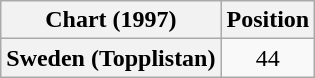<table class="wikitable plainrowheaders" style="text-align:center">
<tr>
<th scope="col">Chart (1997)</th>
<th scope="col">Position</th>
</tr>
<tr>
<th scope="row">Sweden (Topplistan)</th>
<td>44</td>
</tr>
</table>
